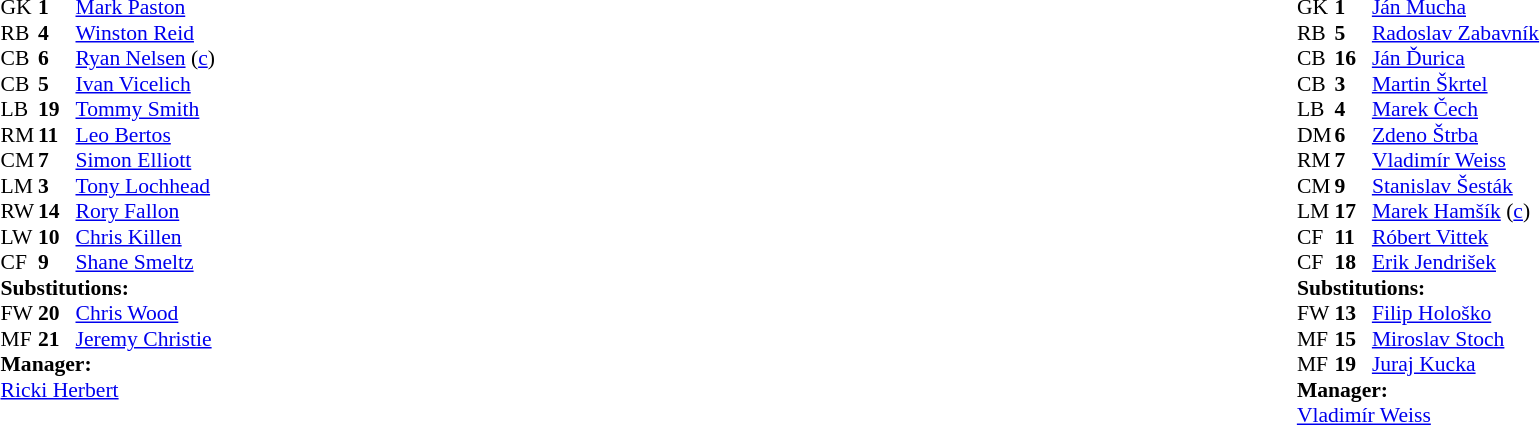<table width="100%">
<tr>
<td valign="top" width="40%"><br><table style="font-size: 90%" cellspacing="0" cellpadding="0">
<tr>
<th width="25"></th>
<th width="25"></th>
</tr>
<tr>
<td>GK</td>
<td><strong>1</strong></td>
<td><a href='#'>Mark Paston</a></td>
</tr>
<tr>
<td>RB</td>
<td><strong>4</strong></td>
<td><a href='#'>Winston Reid</a></td>
<td></td>
</tr>
<tr>
<td>CB</td>
<td><strong>6</strong></td>
<td><a href='#'>Ryan Nelsen</a> (<a href='#'>c</a>)</td>
</tr>
<tr>
<td>CB</td>
<td><strong>5</strong></td>
<td><a href='#'>Ivan Vicelich</a></td>
<td></td>
<td></td>
</tr>
<tr>
<td>LB</td>
<td><strong>19</strong></td>
<td><a href='#'>Tommy Smith</a></td>
</tr>
<tr>
<td>RM</td>
<td><strong>11</strong></td>
<td><a href='#'>Leo Bertos</a></td>
</tr>
<tr>
<td>CM</td>
<td><strong>7</strong></td>
<td><a href='#'>Simon Elliott</a></td>
</tr>
<tr>
<td>LM</td>
<td><strong>3</strong></td>
<td><a href='#'>Tony Lochhead</a></td>
<td></td>
</tr>
<tr>
<td>RW</td>
<td><strong>14</strong></td>
<td><a href='#'>Rory Fallon</a></td>
</tr>
<tr>
<td>LW</td>
<td><strong>10</strong></td>
<td><a href='#'>Chris Killen</a></td>
<td></td>
<td></td>
</tr>
<tr>
<td>CF</td>
<td><strong>9</strong></td>
<td><a href='#'>Shane Smeltz</a></td>
</tr>
<tr>
<td colspan=3><strong>Substitutions:</strong></td>
</tr>
<tr>
<td>FW</td>
<td><strong>20</strong></td>
<td><a href='#'>Chris Wood</a></td>
<td></td>
<td></td>
</tr>
<tr>
<td>MF</td>
<td><strong>21</strong></td>
<td><a href='#'>Jeremy Christie</a></td>
<td></td>
<td></td>
</tr>
<tr>
<td colspan=3><strong>Manager:</strong></td>
</tr>
<tr>
<td colspan=3><a href='#'>Ricki Herbert</a></td>
</tr>
</table>
</td>
<td valign="top"></td>
<td valign="top" width="50%"><br><table style="font-size: 90%" cellspacing="0" cellpadding="0" align="center">
<tr>
<th width=25></th>
<th width=25></th>
</tr>
<tr>
<td>GK</td>
<td><strong>1</strong></td>
<td><a href='#'>Ján Mucha</a></td>
</tr>
<tr>
<td>RB</td>
<td><strong>5</strong></td>
<td><a href='#'>Radoslav Zabavník</a></td>
</tr>
<tr>
<td>CB</td>
<td><strong>16</strong></td>
<td><a href='#'>Ján Ďurica</a></td>
</tr>
<tr>
<td>CB</td>
<td><strong>3</strong></td>
<td><a href='#'>Martin Škrtel</a></td>
</tr>
<tr>
<td>LB</td>
<td><strong>4</strong></td>
<td><a href='#'>Marek Čech</a></td>
</tr>
<tr>
<td>DM</td>
<td><strong>6</strong></td>
<td><a href='#'>Zdeno Štrba</a></td>
<td></td>
</tr>
<tr>
<td>RM</td>
<td><strong>7</strong></td>
<td><a href='#'>Vladimír Weiss</a></td>
<td></td>
<td></td>
</tr>
<tr>
<td>CM</td>
<td><strong>9</strong></td>
<td><a href='#'>Stanislav Šesták</a></td>
<td></td>
<td></td>
</tr>
<tr>
<td>LM</td>
<td><strong>17</strong></td>
<td><a href='#'>Marek Hamšík</a> (<a href='#'>c</a>)</td>
</tr>
<tr>
<td>CF</td>
<td><strong>11</strong></td>
<td><a href='#'>Róbert Vittek</a></td>
<td></td>
<td></td>
</tr>
<tr>
<td>CF</td>
<td><strong>18</strong></td>
<td><a href='#'>Erik Jendrišek</a></td>
</tr>
<tr>
<td colspan=3><strong>Substitutions:</strong></td>
</tr>
<tr>
<td>FW</td>
<td><strong>13</strong></td>
<td><a href='#'>Filip Hološko</a></td>
<td></td>
<td></td>
</tr>
<tr>
<td>MF</td>
<td><strong>15</strong></td>
<td><a href='#'>Miroslav Stoch</a></td>
<td></td>
<td></td>
</tr>
<tr>
<td>MF</td>
<td><strong>19</strong></td>
<td><a href='#'>Juraj Kucka</a></td>
<td></td>
<td></td>
</tr>
<tr>
<td colspan=3><strong>Manager:</strong></td>
</tr>
<tr>
<td colspan=3><a href='#'>Vladimír Weiss</a></td>
</tr>
</table>
</td>
</tr>
</table>
